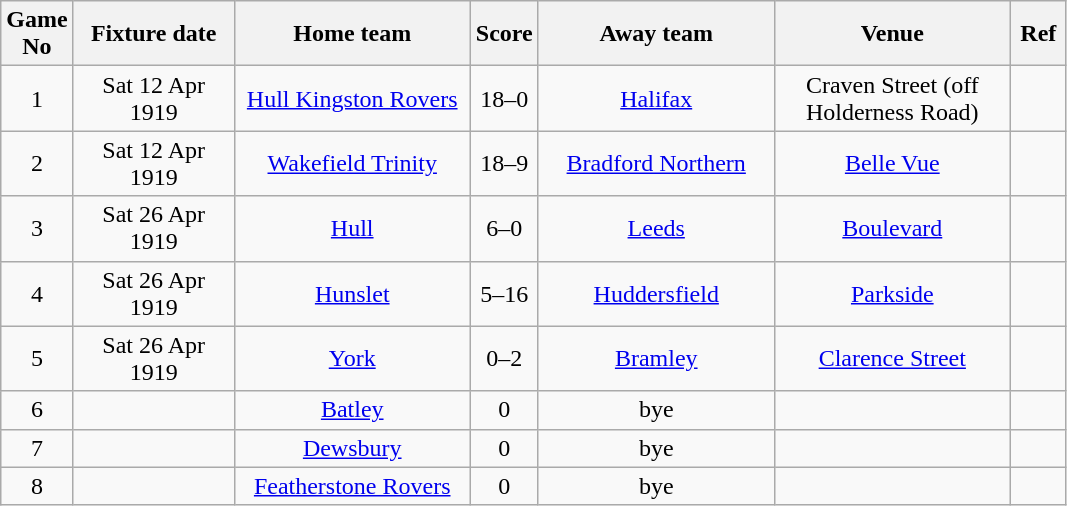<table class="wikitable" style="text-align:center;">
<tr>
<th width=20 abbr="No">Game No</th>
<th width=100 abbr="Date">Fixture date</th>
<th width=150 abbr="Home team">Home team</th>
<th width=20 abbr="Score">Score</th>
<th width=150 abbr="Away team">Away team</th>
<th width=150 abbr="Venue">Venue</th>
<th width=30 abbr="Ref">Ref</th>
</tr>
<tr>
<td>1</td>
<td>Sat 12 Apr 1919</td>
<td><a href='#'>Hull Kingston Rovers</a></td>
<td>18–0</td>
<td><a href='#'>Halifax</a></td>
<td>Craven Street (off Holderness Road)</td>
<td></td>
</tr>
<tr>
<td>2</td>
<td>Sat 12 Apr 1919</td>
<td><a href='#'>Wakefield Trinity</a></td>
<td>18–9</td>
<td><a href='#'>Bradford Northern</a></td>
<td><a href='#'>Belle Vue</a></td>
<td></td>
</tr>
<tr>
<td>3</td>
<td>Sat 26 Apr 1919</td>
<td><a href='#'>Hull</a></td>
<td>6–0</td>
<td><a href='#'>Leeds</a></td>
<td><a href='#'>Boulevard</a></td>
<td></td>
</tr>
<tr>
<td>4</td>
<td>Sat 26 Apr 1919</td>
<td><a href='#'>Hunslet</a></td>
<td>5–16</td>
<td><a href='#'>Huddersfield</a></td>
<td><a href='#'>Parkside</a></td>
<td></td>
</tr>
<tr>
<td>5</td>
<td>Sat 26 Apr 1919</td>
<td><a href='#'>York</a></td>
<td>0–2</td>
<td><a href='#'>Bramley</a></td>
<td><a href='#'>Clarence Street</a></td>
<td></td>
</tr>
<tr>
<td>6</td>
<td></td>
<td><a href='#'>Batley</a></td>
<td>0</td>
<td>bye</td>
<td></td>
<td></td>
</tr>
<tr>
<td>7</td>
<td></td>
<td><a href='#'>Dewsbury</a></td>
<td>0</td>
<td>bye</td>
<td></td>
<td></td>
</tr>
<tr>
<td>8</td>
<td></td>
<td><a href='#'>Featherstone Rovers</a></td>
<td>0</td>
<td>bye</td>
<td></td>
<td></td>
</tr>
</table>
